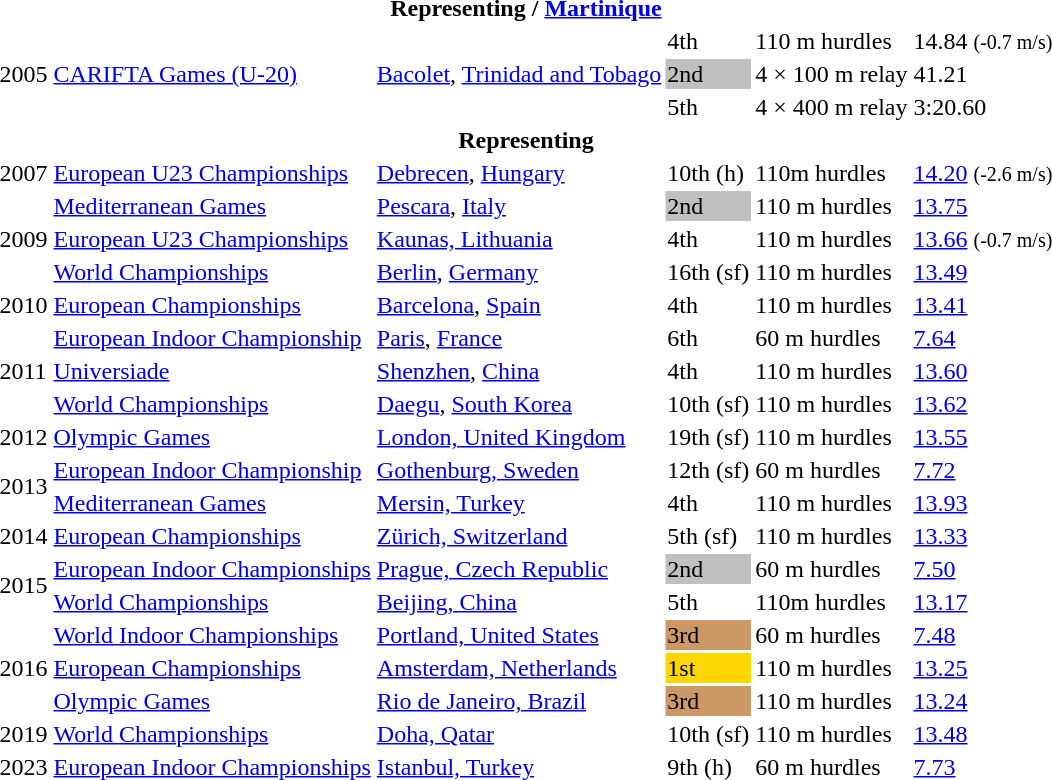<table>
<tr>
<th colspan="6">Representing / <a href='#'>Martinique</a></th>
</tr>
<tr>
<td rowspan="3">2005</td>
<td rowspan="3"><a href='#'>CARIFTA Games (U-20)</a></td>
<td rowspan="3"><a href='#'>Bacolet</a>, <a href='#'>Trinidad and Tobago</a></td>
<td>4th</td>
<td>110 m hurdles</td>
<td>14.84 <small>(-0.7 m/s)</small></td>
</tr>
<tr>
<td bgcolor=silver>2nd</td>
<td>4 × 100 m relay</td>
<td>41.21</td>
</tr>
<tr>
<td>5th</td>
<td>4 × 400 m relay</td>
<td>3:20.60</td>
</tr>
<tr>
<th colspan="6">Representing </th>
</tr>
<tr>
<td>2007</td>
<td><a href='#'>European U23 Championships</a></td>
<td><a href='#'>Debrecen</a>, <a href='#'>Hungary</a></td>
<td>10th (h)</td>
<td>110m hurdles</td>
<td><a href='#'>14.20</a> <small>(-2.6 m/s)</small></td>
</tr>
<tr>
<td rowspan=3>2009</td>
<td><a href='#'>Mediterranean Games</a></td>
<td><a href='#'>Pescara</a>, <a href='#'>Italy</a></td>
<td bgcolor="silver">2nd</td>
<td>110 m hurdles</td>
<td><a href='#'>13.75</a></td>
</tr>
<tr>
<td><a href='#'>European U23 Championships</a></td>
<td><a href='#'>Kaunas, Lithuania</a></td>
<td>4th</td>
<td>110 m hurdles</td>
<td><a href='#'>13.66</a> <small>(-0.7 m/s)</small></td>
</tr>
<tr>
<td><a href='#'>World Championships</a></td>
<td><a href='#'>Berlin</a>, <a href='#'>Germany</a></td>
<td>16th (sf)</td>
<td>110 m hurdles</td>
<td><a href='#'>13.49</a></td>
</tr>
<tr>
<td>2010</td>
<td><a href='#'>European Championships</a></td>
<td><a href='#'>Barcelona</a>, <a href='#'>Spain</a></td>
<td>4th</td>
<td>110 m hurdles</td>
<td><a href='#'>13.41</a></td>
</tr>
<tr>
<td rowspan=3>2011</td>
<td><a href='#'>European Indoor Championship</a></td>
<td><a href='#'>Paris</a>, <a href='#'>France</a></td>
<td>6th</td>
<td>60 m hurdles</td>
<td><a href='#'>7.64</a></td>
</tr>
<tr>
<td><a href='#'>Universiade</a></td>
<td><a href='#'>Shenzhen</a>, <a href='#'>China</a></td>
<td>4th</td>
<td>110 m hurdles</td>
<td><a href='#'>13.60</a></td>
</tr>
<tr>
<td><a href='#'>World Championships</a></td>
<td><a href='#'>Daegu</a>, <a href='#'>South Korea</a></td>
<td>10th (sf)</td>
<td>110 m hurdles</td>
<td><a href='#'>13.62</a></td>
</tr>
<tr>
<td>2012</td>
<td><a href='#'>Olympic Games</a></td>
<td><a href='#'>London, United Kingdom</a></td>
<td>19th (sf)</td>
<td>110 m hurdles</td>
<td><a href='#'>13.55</a></td>
</tr>
<tr>
<td rowspan=2>2013</td>
<td><a href='#'>European Indoor Championship</a></td>
<td><a href='#'>Gothenburg, Sweden</a></td>
<td>12th (sf)</td>
<td>60 m hurdles</td>
<td><a href='#'>7.72</a></td>
</tr>
<tr>
<td><a href='#'>Mediterranean Games</a></td>
<td><a href='#'>Mersin, Turkey</a></td>
<td>4th</td>
<td>110 m hurdles</td>
<td><a href='#'>13.93</a></td>
</tr>
<tr>
<td>2014</td>
<td><a href='#'>European Championships</a></td>
<td><a href='#'>Zürich, Switzerland</a></td>
<td>5th (sf)</td>
<td>110 m hurdles</td>
<td><a href='#'>13.33</a></td>
</tr>
<tr>
<td rowspan=2>2015</td>
<td><a href='#'>European Indoor Championships</a></td>
<td><a href='#'>Prague, Czech Republic</a></td>
<td bgcolor="silver">2nd</td>
<td>60 m hurdles</td>
<td><a href='#'>7.50</a></td>
</tr>
<tr>
<td><a href='#'>World Championships</a></td>
<td><a href='#'>Beijing, China</a></td>
<td>5th</td>
<td>110m hurdles</td>
<td><a href='#'>13.17</a></td>
</tr>
<tr>
<td rowspan=3>2016</td>
<td><a href='#'>World Indoor Championships</a></td>
<td><a href='#'>Portland, United States</a></td>
<td bgcolor=cc9966>3rd</td>
<td>60 m hurdles</td>
<td><a href='#'>7.48</a></td>
</tr>
<tr>
<td><a href='#'>European Championships</a></td>
<td><a href='#'>Amsterdam, Netherlands</a></td>
<td bgcolor=gold>1st</td>
<td>110 m hurdles</td>
<td><a href='#'>13.25</a></td>
</tr>
<tr>
<td><a href='#'>Olympic Games</a></td>
<td><a href='#'>Rio de Janeiro, Brazil</a></td>
<td bgcolor="cc9966">3rd</td>
<td>110 m hurdles</td>
<td><a href='#'>13.24</a></td>
</tr>
<tr>
<td>2019</td>
<td><a href='#'>World Championships</a></td>
<td><a href='#'>Doha, Qatar</a></td>
<td>10th (sf)</td>
<td>110 m hurdles</td>
<td><a href='#'>13.48</a></td>
</tr>
<tr>
<td>2023</td>
<td><a href='#'>European Indoor Championships</a></td>
<td><a href='#'>Istanbul, Turkey</a></td>
<td>9th (h)</td>
<td>60 m hurdles</td>
<td><a href='#'>7.73</a></td>
</tr>
</table>
